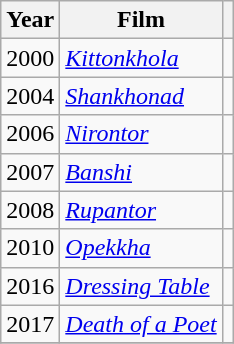<table class="wikitable sortable plainrowheaders">
<tr>
<th>Year</th>
<th>Film</th>
<th scope="col" class="unsortable"></th>
</tr>
<tr>
<td>2000</td>
<td><em><a href='#'>Kittonkhola</a></em></td>
<td></td>
</tr>
<tr>
<td>2004</td>
<td><em><a href='#'>Shankhonad</a></em></td>
<td></td>
</tr>
<tr>
<td>2006</td>
<td><em><a href='#'>Nirontor</a></em></td>
<td></td>
</tr>
<tr>
<td>2007</td>
<td><em><a href='#'>Banshi</a></em></td>
<td></td>
</tr>
<tr>
<td>2008</td>
<td><em><a href='#'>Rupantor</a></em></td>
<td></td>
</tr>
<tr>
<td>2010</td>
<td><em><a href='#'>Opekkha</a></em></td>
<td></td>
</tr>
<tr>
<td>2016</td>
<td><em><a href='#'>Dressing Table</a></em></td>
<td></td>
</tr>
<tr>
<td>2017</td>
<td><em><a href='#'>Death of a Poet</a></em></td>
<td></td>
</tr>
<tr>
</tr>
</table>
